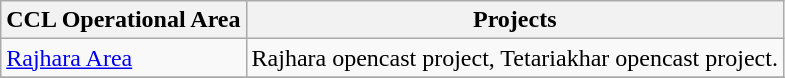<table class="wikitable">
<tr>
<th>CCL Operational Area</th>
<th>Projects</th>
</tr>
<tr>
<td><a href='#'>Rajhara Area</a></td>
<td>Rajhara opencast project, Tetariakhar opencast project.</td>
</tr>
<tr>
</tr>
</table>
